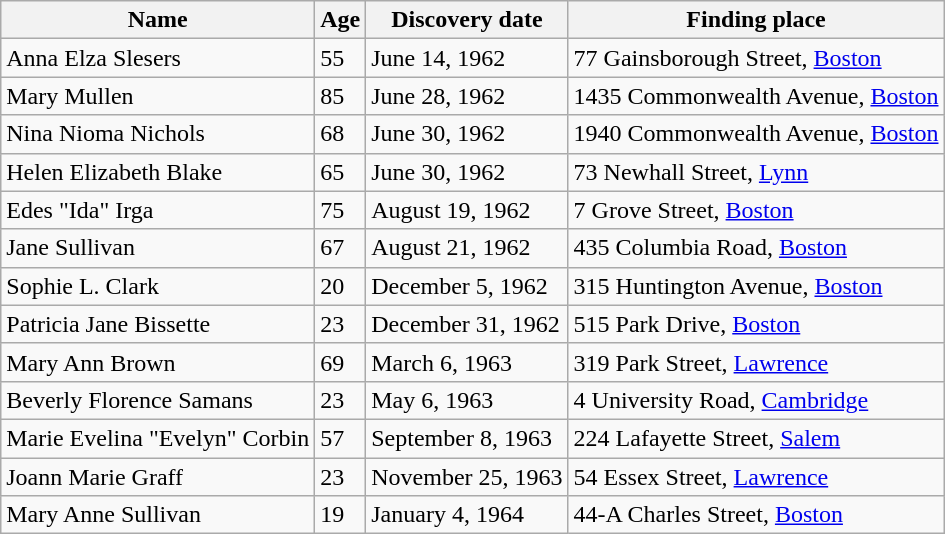<table class="wikitable sortable">
<tr>
<th>Name</th>
<th>Age</th>
<th>Discovery date</th>
<th>Finding place</th>
</tr>
<tr>
<td>Anna Elza Slesers</td>
<td>55</td>
<td>June 14, 1962</td>
<td>77 Gainsborough Street, <a href='#'>Boston</a></td>
</tr>
<tr>
<td>Mary Mullen</td>
<td>85</td>
<td>June 28, 1962</td>
<td>1435 Commonwealth Avenue, <a href='#'>Boston</a></td>
</tr>
<tr>
<td>Nina Nioma Nichols</td>
<td>68</td>
<td>June 30, 1962</td>
<td>1940 Commonwealth Avenue, <a href='#'>Boston</a></td>
</tr>
<tr>
<td>Helen Elizabeth Blake</td>
<td>65</td>
<td>June 30, 1962</td>
<td>73 Newhall Street, <a href='#'>Lynn</a></td>
</tr>
<tr>
<td>Edes "Ida" Irga</td>
<td>75</td>
<td>August 19, 1962</td>
<td>7 Grove Street, <a href='#'>Boston</a></td>
</tr>
<tr>
<td>Jane Sullivan</td>
<td>67</td>
<td>August 21, 1962</td>
<td>435 Columbia Road, <a href='#'>Boston</a></td>
</tr>
<tr>
<td>Sophie L. Clark</td>
<td>20</td>
<td>December 5, 1962</td>
<td>315 Huntington Avenue, <a href='#'>Boston</a></td>
</tr>
<tr>
<td>Patricia Jane Bissette</td>
<td>23</td>
<td>December 31, 1962</td>
<td>515 Park Drive, <a href='#'>Boston</a></td>
</tr>
<tr>
<td>Mary Ann Brown</td>
<td>69</td>
<td>March 6, 1963</td>
<td>319 Park Street, <a href='#'>Lawrence</a></td>
</tr>
<tr>
<td>Beverly Florence Samans</td>
<td>23</td>
<td>May 6, 1963</td>
<td>4 University Road, <a href='#'>Cambridge</a></td>
</tr>
<tr>
<td>Marie Evelina "Evelyn" Corbin</td>
<td>57</td>
<td>September 8, 1963</td>
<td>224 Lafayette Street, <a href='#'>Salem</a></td>
</tr>
<tr>
<td>Joann Marie Graff</td>
<td>23</td>
<td>November 25, 1963</td>
<td>54 Essex Street, <a href='#'>Lawrence</a></td>
</tr>
<tr>
<td>Mary Anne Sullivan</td>
<td>19</td>
<td>January 4, 1964</td>
<td>44-A Charles Street, <a href='#'>Boston</a></td>
</tr>
</table>
